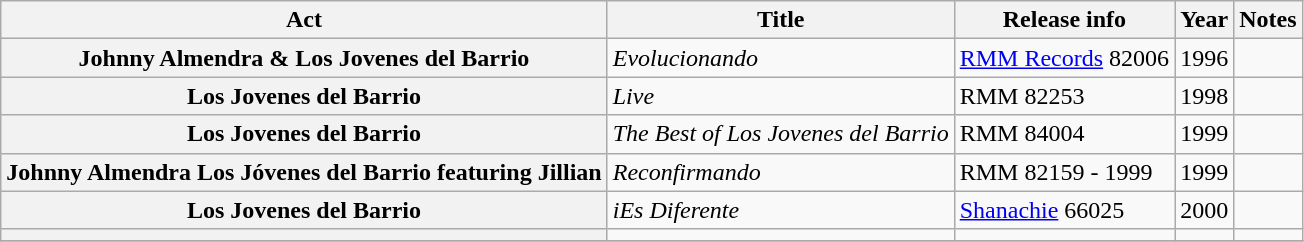<table class="wikitable plainrowheaders sortable">
<tr>
<th scope="col">Act</th>
<th scope="col">Title</th>
<th scope="col">Release info</th>
<th scope="col">Year</th>
<th scope="col" class="unsortable">Notes</th>
</tr>
<tr>
<th scope="row">Johnny Almendra & Los Jovenes del Barrio</th>
<td><em>Evolucionando</em></td>
<td><a href='#'>RMM Records</a> 82006</td>
<td>1996</td>
<td></td>
</tr>
<tr>
<th scope="row">Los Jovenes del Barrio</th>
<td><em>Live</em></td>
<td>RMM 82253</td>
<td>1998</td>
<td></td>
</tr>
<tr>
<th scope="row">Los Jovenes del Barrio</th>
<td><em>The Best of Los Jovenes del Barrio</em></td>
<td>RMM 84004</td>
<td>1999</td>
<td></td>
</tr>
<tr>
<th scope="row">Johnny Almendra Los Jóvenes del Barrio featuring Jillian</th>
<td><em>Reconfirmando</em></td>
<td>RMM 82159 - 1999</td>
<td>1999</td>
<td></td>
</tr>
<tr>
<th scope="row">Los Jovenes del Barrio</th>
<td><em>iEs Diferente</em></td>
<td><a href='#'>Shanachie</a> 66025</td>
<td>2000</td>
<td></td>
</tr>
<tr>
<th scope="row"></th>
<td></td>
<td></td>
<td></td>
<td></td>
</tr>
<tr>
</tr>
</table>
